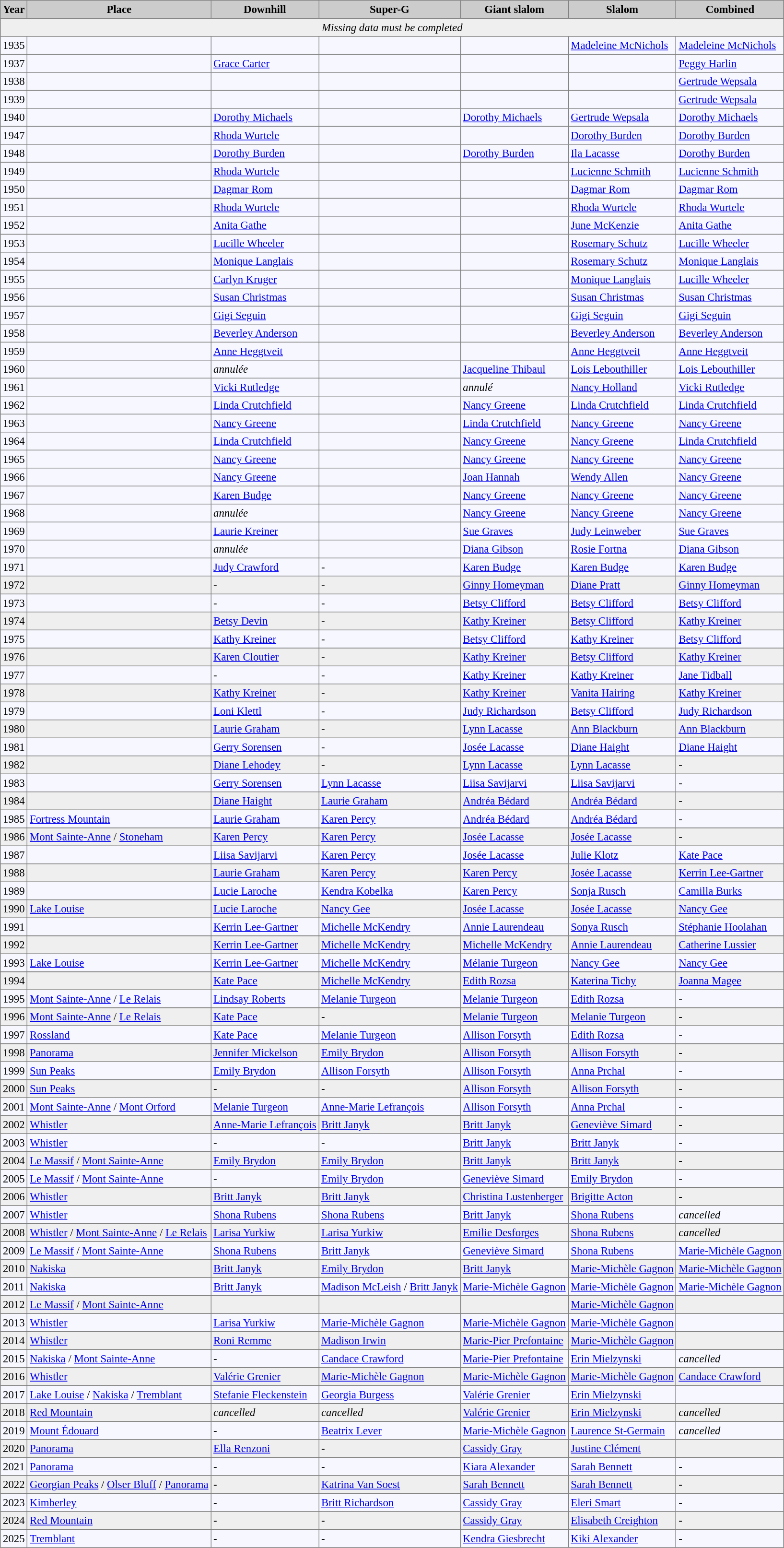<table bgcolor="#f7f8ff" cellpadding="3" cellspacing="0" border="1" style="font-size: 95%; border: gray solid 1px; border-collapse: collapse;">
<tr bgcolor="#cccccc">
<td align="center"><strong>Year</strong></td>
<td align="center"><strong>Place</strong></td>
<td align="center"><strong>Downhill</strong></td>
<td align="center"><strong>Super-G</strong></td>
<td align="center"><strong>Giant slalom</strong></td>
<td align="center"><strong>Slalom</strong></td>
<td align="center"><strong>Combined</strong></td>
</tr>
<tr bgcolor="#efefef">
<td colspan="7" align="center"><em>Missing data must be completed</em></td>
</tr>
<tr>
<td>1935</td>
<td></td>
<td></td>
<td></td>
<td></td>
<td><a href='#'>Madeleine McNichols</a></td>
<td><a href='#'>Madeleine McNichols</a></td>
</tr>
<tr>
<td>1937</td>
<td></td>
<td><a href='#'>Grace Carter</a> </td>
<td></td>
<td></td>
<td></td>
<td><a href='#'>Peggy Harlin</a></td>
</tr>
<tr>
<td>1938</td>
<td></td>
<td></td>
<td></td>
<td></td>
<td></td>
<td><a href='#'>Gertrude Wepsala</a></td>
</tr>
<tr>
<td>1939</td>
<td></td>
<td></td>
<td></td>
<td></td>
<td></td>
<td><a href='#'>Gertrude Wepsala</a></td>
</tr>
<tr>
<td>1940</td>
<td></td>
<td><a href='#'>Dorothy Michaels</a></td>
<td></td>
<td><a href='#'>Dorothy Michaels</a></td>
<td><a href='#'>Gertrude Wepsala</a></td>
<td><a href='#'>Dorothy Michaels</a></td>
</tr>
<tr>
<td>1947</td>
<td></td>
<td><a href='#'>Rhoda Wurtele</a></td>
<td></td>
<td></td>
<td><a href='#'>Dorothy Burden</a></td>
<td><a href='#'>Dorothy Burden</a></td>
</tr>
<tr>
<td>1948</td>
<td></td>
<td><a href='#'>Dorothy Burden</a></td>
<td></td>
<td><a href='#'>Dorothy Burden</a></td>
<td><a href='#'>Ila Lacasse</a></td>
<td><a href='#'>Dorothy Burden</a></td>
</tr>
<tr>
<td>1949</td>
<td></td>
<td><a href='#'>Rhoda Wurtele</a></td>
<td></td>
<td></td>
<td><a href='#'>Lucienne Schmith</a> </td>
<td><a href='#'>Lucienne Schmith</a> </td>
</tr>
<tr>
<td>1950</td>
<td></td>
<td><a href='#'>Dagmar Rom</a> </td>
<td></td>
<td></td>
<td><a href='#'>Dagmar Rom</a> </td>
<td><a href='#'>Dagmar Rom</a> </td>
</tr>
<tr>
<td>1951</td>
<td></td>
<td><a href='#'>Rhoda Wurtele</a></td>
<td></td>
<td></td>
<td><a href='#'>Rhoda Wurtele</a></td>
<td><a href='#'>Rhoda Wurtele</a></td>
</tr>
<tr>
<td>1952</td>
<td></td>
<td><a href='#'>Anita Gathe</a></td>
<td></td>
<td></td>
<td><a href='#'>June McKenzie</a></td>
<td><a href='#'>Anita Gathe</a></td>
</tr>
<tr>
<td>1953</td>
<td></td>
<td><a href='#'>Lucille Wheeler</a></td>
<td></td>
<td></td>
<td><a href='#'>Rosemary Schutz</a></td>
<td><a href='#'>Lucille Wheeler</a></td>
</tr>
<tr>
<td>1954</td>
<td></td>
<td><a href='#'>Monique Langlais</a></td>
<td></td>
<td></td>
<td><a href='#'>Rosemary Schutz</a></td>
<td><a href='#'>Monique Langlais</a></td>
</tr>
<tr>
<td>1955</td>
<td></td>
<td><a href='#'>Carlyn Kruger</a></td>
<td></td>
<td></td>
<td><a href='#'>Monique Langlais</a></td>
<td><a href='#'>Lucille Wheeler</a></td>
</tr>
<tr>
<td>1956</td>
<td></td>
<td><a href='#'>Susan Christmas</a></td>
<td></td>
<td></td>
<td><a href='#'>Susan Christmas</a></td>
<td><a href='#'>Susan Christmas</a></td>
</tr>
<tr>
<td>1957</td>
<td></td>
<td><a href='#'>Gigi Seguin</a></td>
<td></td>
<td></td>
<td><a href='#'>Gigi Seguin</a></td>
<td><a href='#'>Gigi Seguin</a></td>
</tr>
<tr>
<td>1958</td>
<td></td>
<td><a href='#'>Beverley Anderson</a> </td>
<td></td>
<td></td>
<td><a href='#'>Beverley Anderson</a> </td>
<td><a href='#'>Beverley Anderson</a> </td>
</tr>
<tr>
<td>1959</td>
<td></td>
<td><a href='#'>Anne Heggtveit</a></td>
<td></td>
<td></td>
<td><a href='#'>Anne Heggtveit</a></td>
<td><a href='#'>Anne Heggtveit</a></td>
</tr>
<tr>
<td>1960</td>
<td></td>
<td><em>annulée</em></td>
<td></td>
<td><a href='#'>Jacqueline Thibaul</a></td>
<td><a href='#'>Lois Lebouthiller</a></td>
<td><a href='#'>Lois Lebouthiller</a></td>
</tr>
<tr>
<td>1961</td>
<td></td>
<td><a href='#'>Vicki Rutledge</a></td>
<td></td>
<td><em>annulé</em></td>
<td><a href='#'>Nancy Holland</a></td>
<td><a href='#'>Vicki Rutledge</a></td>
</tr>
<tr>
<td>1962</td>
<td></td>
<td><a href='#'>Linda Crutchfield</a></td>
<td></td>
<td><a href='#'>Nancy Greene</a></td>
<td><a href='#'>Linda Crutchfield</a></td>
<td><a href='#'>Linda Crutchfield</a></td>
</tr>
<tr>
<td>1963</td>
<td></td>
<td><a href='#'>Nancy Greene</a></td>
<td></td>
<td><a href='#'>Linda Crutchfield</a></td>
<td><a href='#'>Nancy Greene</a></td>
<td><a href='#'>Nancy Greene</a></td>
</tr>
<tr>
<td>1964</td>
<td></td>
<td><a href='#'>Linda Crutchfield</a></td>
<td></td>
<td><a href='#'>Nancy Greene</a></td>
<td><a href='#'>Nancy Greene</a></td>
<td><a href='#'>Linda Crutchfield</a></td>
</tr>
<tr>
<td>1965</td>
<td></td>
<td><a href='#'>Nancy Greene</a></td>
<td></td>
<td><a href='#'>Nancy Greene</a></td>
<td><a href='#'>Nancy Greene</a></td>
<td><a href='#'>Nancy Greene</a></td>
</tr>
<tr>
<td>1966</td>
<td></td>
<td><a href='#'>Nancy Greene</a></td>
<td></td>
<td><a href='#'>Joan Hannah</a> </td>
<td><a href='#'>Wendy Allen</a> </td>
<td><a href='#'>Nancy Greene</a></td>
</tr>
<tr>
<td>1967</td>
<td></td>
<td><a href='#'>Karen Budge</a> </td>
<td></td>
<td><a href='#'>Nancy Greene</a></td>
<td><a href='#'>Nancy Greene</a></td>
<td><a href='#'>Nancy Greene</a></td>
</tr>
<tr>
<td>1968</td>
<td></td>
<td><em>annulée</em></td>
<td></td>
<td><a href='#'>Nancy Greene</a></td>
<td><a href='#'>Nancy Greene</a></td>
<td><a href='#'>Nancy Greene</a></td>
</tr>
<tr>
<td>1969</td>
<td></td>
<td><a href='#'>Laurie Kreiner</a></td>
<td></td>
<td><a href='#'>Sue Graves</a></td>
<td><a href='#'>Judy Leinweber</a></td>
<td><a href='#'>Sue Graves</a></td>
</tr>
<tr>
<td>1970</td>
<td></td>
<td><em>annulée</em></td>
<td></td>
<td><a href='#'>Diana Gibson</a></td>
<td><a href='#'>Rosie Fortna</a> </td>
<td><a href='#'>Diana Gibson</a></td>
</tr>
<tr>
<td>1971</td>
<td></td>
<td><a href='#'>Judy Crawford</a></td>
<td>-</td>
<td><a href='#'>Karen Budge</a> </td>
<td><a href='#'>Karen Budge</a> </td>
<td><a href='#'>Karen Budge</a> </td>
</tr>
<tr bgcolor="#efefef">
<td>1972</td>
<td></td>
<td>-</td>
<td>-</td>
<td><a href='#'>Ginny Homeyman</a></td>
<td><a href='#'>Diane Pratt</a></td>
<td><a href='#'>Ginny Homeyman</a></td>
</tr>
<tr>
<td>1973</td>
<td></td>
<td>-</td>
<td>-</td>
<td><a href='#'>Betsy Clifford</a></td>
<td><a href='#'>Betsy Clifford</a></td>
<td><a href='#'>Betsy Clifford</a></td>
</tr>
<tr bgcolor="#efefef">
<td>1974</td>
<td></td>
<td><a href='#'>Betsy Devin</a> </td>
<td>-</td>
<td><a href='#'>Kathy Kreiner</a></td>
<td><a href='#'>Betsy Clifford</a></td>
<td><a href='#'>Kathy Kreiner</a></td>
</tr>
<tr>
<td>1975</td>
<td></td>
<td><a href='#'>Kathy Kreiner</a></td>
<td>-</td>
<td><a href='#'>Betsy Clifford</a></td>
<td><a href='#'>Kathy Kreiner</a></td>
<td><a href='#'>Betsy Clifford</a></td>
</tr>
<tr>
</tr>
<tr bgcolor="#efefef">
<td>1976</td>
<td></td>
<td><a href='#'>Karen Cloutier</a></td>
<td>-</td>
<td><a href='#'>Kathy Kreiner</a></td>
<td><a href='#'>Betsy Clifford</a></td>
<td><a href='#'>Kathy Kreiner</a></td>
</tr>
<tr>
<td>1977</td>
<td></td>
<td>-</td>
<td>-</td>
<td><a href='#'>Kathy Kreiner</a></td>
<td><a href='#'>Kathy Kreiner</a></td>
<td><a href='#'>Jane Tidball</a></td>
</tr>
<tr bgcolor="#efefef">
<td>1978</td>
<td></td>
<td><a href='#'>Kathy Kreiner</a></td>
<td>-</td>
<td><a href='#'>Kathy Kreiner</a></td>
<td><a href='#'>Vanita Hairing</a></td>
<td><a href='#'>Kathy Kreiner</a></td>
</tr>
<tr>
<td>1979</td>
<td></td>
<td><a href='#'>Loni Klettl</a></td>
<td>-</td>
<td><a href='#'>Judy Richardson</a></td>
<td><a href='#'>Betsy Clifford</a></td>
<td><a href='#'>Judy Richardson</a></td>
</tr>
<tr bgcolor="#efefef">
<td>1980</td>
<td></td>
<td><a href='#'>Laurie Graham</a></td>
<td>-</td>
<td><a href='#'>Lynn Lacasse</a></td>
<td><a href='#'>Ann Blackburn</a></td>
<td><a href='#'>Ann Blackburn</a></td>
</tr>
<tr>
<td>1981</td>
<td></td>
<td><a href='#'>Gerry Sorensen</a></td>
<td>-</td>
<td><a href='#'>Josée Lacasse</a></td>
<td><a href='#'>Diane Haight</a></td>
<td><a href='#'>Diane Haight</a></td>
</tr>
<tr bgcolor="#efefef">
<td>1982</td>
<td></td>
<td><a href='#'>Diane Lehodey</a></td>
<td>-</td>
<td><a href='#'>Lynn Lacasse</a></td>
<td><a href='#'>Lynn Lacasse</a></td>
<td>-</td>
</tr>
<tr>
<td>1983</td>
<td></td>
<td><a href='#'>Gerry Sorensen</a></td>
<td><a href='#'>Lynn Lacasse</a></td>
<td><a href='#'>Liisa Savijarvi</a></td>
<td><a href='#'>Liisa Savijarvi</a></td>
<td>-</td>
</tr>
<tr bgcolor="#efefef">
<td>1984</td>
<td></td>
<td><a href='#'>Diane Haight</a></td>
<td><a href='#'>Laurie Graham</a></td>
<td><a href='#'>Andréa Bédard</a></td>
<td><a href='#'>Andréa Bédard</a></td>
<td>-</td>
</tr>
<tr>
<td>1985</td>
<td><a href='#'>Fortress Mountain</a></td>
<td><a href='#'>Laurie Graham</a></td>
<td><a href='#'>Karen Percy</a></td>
<td><a href='#'>Andréa Bédard</a></td>
<td><a href='#'>Andréa Bédard</a></td>
<td>-</td>
</tr>
<tr>
</tr>
<tr bgcolor="#efefef">
<td>1986</td>
<td><a href='#'>Mont Sainte-Anne</a>  / <a href='#'>Stoneham</a></td>
<td><a href='#'>Karen Percy</a></td>
<td><a href='#'>Karen Percy</a></td>
<td><a href='#'>Josée Lacasse</a></td>
<td><a href='#'>Josée Lacasse</a></td>
<td>-</td>
</tr>
<tr>
<td>1987</td>
<td></td>
<td><a href='#'>Liisa Savijarvi</a></td>
<td><a href='#'>Karen Percy</a></td>
<td><a href='#'>Josée Lacasse</a></td>
<td><a href='#'>Julie Klotz</a></td>
<td><a href='#'>Kate Pace</a></td>
</tr>
<tr bgcolor="#efefef">
<td>1988</td>
<td></td>
<td><a href='#'>Laurie Graham</a></td>
<td><a href='#'>Karen Percy</a></td>
<td><a href='#'>Karen Percy</a></td>
<td><a href='#'>Josée Lacasse</a></td>
<td><a href='#'>Kerrin Lee-Gartner</a></td>
</tr>
<tr>
<td>1989</td>
<td></td>
<td><a href='#'>Lucie Laroche</a></td>
<td><a href='#'>Kendra Kobelka</a></td>
<td><a href='#'>Karen Percy</a></td>
<td><a href='#'>Sonja Rusch</a></td>
<td><a href='#'>Camilla Burks</a></td>
</tr>
<tr bgcolor="#efefef">
<td>1990</td>
<td><a href='#'>Lake Louise</a></td>
<td><a href='#'>Lucie Laroche</a></td>
<td><a href='#'>Nancy Gee</a></td>
<td><a href='#'>Josée Lacasse</a></td>
<td><a href='#'>Josée Lacasse</a></td>
<td><a href='#'>Nancy Gee</a></td>
</tr>
<tr>
<td>1991</td>
<td></td>
<td><a href='#'>Kerrin Lee-Gartner</a></td>
<td><a href='#'>Michelle McKendry</a></td>
<td><a href='#'>Annie Laurendeau</a></td>
<td><a href='#'>Sonya Rusch</a></td>
<td><a href='#'>Stéphanie Hoolahan</a></td>
</tr>
<tr>
</tr>
<tr bgcolor="#efefef">
<td>1992</td>
<td></td>
<td><a href='#'>Kerrin Lee-Gartner</a></td>
<td><a href='#'>Michelle McKendry</a></td>
<td><a href='#'>Michelle McKendry</a></td>
<td><a href='#'>Annie Laurendeau</a></td>
<td><a href='#'>Catherine Lussier</a></td>
</tr>
<tr>
<td>1993</td>
<td><a href='#'>Lake Louise</a></td>
<td><a href='#'>Kerrin Lee-Gartner</a></td>
<td><a href='#'>Michelle McKendry</a></td>
<td><a href='#'>Mélanie Turgeon</a></td>
<td><a href='#'>Nancy Gee</a></td>
<td><a href='#'>Nancy Gee</a></td>
</tr>
<tr>
</tr>
<tr bgcolor="#efefef">
<td>1994</td>
<td></td>
<td><a href='#'>Kate Pace</a></td>
<td><a href='#'>Michelle McKendry</a></td>
<td><a href='#'>Edith Rozsa</a></td>
<td><a href='#'>Katerina Tichy</a> </td>
<td><a href='#'>Joanna Magee</a></td>
</tr>
<tr>
<td>1995</td>
<td><a href='#'>Mont Sainte-Anne</a>  / <a href='#'>Le Relais</a></td>
<td><a href='#'>Lindsay Roberts</a></td>
<td><a href='#'>Melanie Turgeon</a></td>
<td><a href='#'>Melanie Turgeon</a></td>
<td><a href='#'>Edith Rozsa</a></td>
<td>-</td>
</tr>
<tr>
</tr>
<tr bgcolor="#efefef">
<td>1996</td>
<td><a href='#'>Mont Sainte-Anne</a>  / <a href='#'>Le Relais</a></td>
<td><a href='#'>Kate Pace</a></td>
<td>-</td>
<td><a href='#'>Melanie Turgeon</a></td>
<td><a href='#'>Melanie Turgeon</a></td>
<td>-</td>
</tr>
<tr>
<td>1997</td>
<td><a href='#'>Rossland</a></td>
<td><a href='#'>Kate Pace</a></td>
<td><a href='#'>Melanie Turgeon</a></td>
<td><a href='#'>Allison Forsyth</a></td>
<td><a href='#'>Edith Rozsa</a></td>
<td>-</td>
</tr>
<tr>
</tr>
<tr bgcolor="#efefef">
<td>1998</td>
<td><a href='#'>Panorama</a></td>
<td><a href='#'>Jennifer Mickelson</a></td>
<td><a href='#'>Emily Brydon</a></td>
<td><a href='#'>Allison Forsyth</a></td>
<td><a href='#'>Allison Forsyth</a></td>
<td>-</td>
</tr>
<tr>
<td>1999</td>
<td><a href='#'>Sun Peaks</a></td>
<td><a href='#'>Emily Brydon</a></td>
<td><a href='#'>Allison Forsyth</a></td>
<td><a href='#'>Allison Forsyth</a></td>
<td><a href='#'>Anna Prchal</a></td>
<td>-</td>
</tr>
<tr>
</tr>
<tr bgcolor="#efefef">
<td>2000</td>
<td><a href='#'>Sun Peaks</a></td>
<td>-</td>
<td>-</td>
<td><a href='#'>Allison Forsyth</a></td>
<td><a href='#'>Allison Forsyth</a></td>
<td>-</td>
</tr>
<tr>
<td>2001</td>
<td><a href='#'>Mont Sainte-Anne</a>  / <a href='#'>Mont Orford</a></td>
<td><a href='#'>Melanie Turgeon</a></td>
<td><a href='#'>Anne-Marie Lefrançois</a></td>
<td><a href='#'>Allison Forsyth</a></td>
<td><a href='#'>Anna Prchal</a></td>
<td>-</td>
</tr>
<tr bgcolor="#efefef">
<td>2002</td>
<td><a href='#'>Whistler</a></td>
<td><a href='#'>Anne-Marie Lefrançois</a></td>
<td><a href='#'>Britt Janyk</a></td>
<td><a href='#'>Britt Janyk</a></td>
<td><a href='#'>Geneviève Simard</a></td>
<td>-</td>
</tr>
<tr>
<td>2003</td>
<td><a href='#'>Whistler</a></td>
<td>-</td>
<td>-</td>
<td><a href='#'>Britt Janyk</a></td>
<td><a href='#'>Britt Janyk</a></td>
<td>-</td>
</tr>
<tr bgcolor="#efefef">
<td>2004</td>
<td><a href='#'>Le Massif</a>  / <a href='#'>Mont Sainte-Anne</a></td>
<td><a href='#'>Emily Brydon</a></td>
<td><a href='#'>Emily Brydon</a></td>
<td><a href='#'>Britt Janyk</a></td>
<td><a href='#'>Britt Janyk</a></td>
<td>-</td>
</tr>
<tr>
<td>2005</td>
<td><a href='#'>Le Massif</a>  / <a href='#'>Mont Sainte-Anne</a></td>
<td>-</td>
<td><a href='#'>Emily Brydon</a></td>
<td><a href='#'>Geneviève Simard</a></td>
<td><a href='#'>Emily Brydon</a></td>
<td>-</td>
</tr>
<tr bgcolor="#efefef">
<td>2006</td>
<td><a href='#'>Whistler</a></td>
<td><a href='#'>Britt Janyk</a></td>
<td><a href='#'>Britt Janyk</a></td>
<td><a href='#'>Christina Lustenberger</a></td>
<td><a href='#'>Brigitte Acton</a></td>
<td>-</td>
</tr>
<tr>
<td>2007</td>
<td><a href='#'>Whistler</a></td>
<td><a href='#'>Shona Rubens</a></td>
<td><a href='#'>Shona Rubens</a></td>
<td><a href='#'>Britt Janyk</a></td>
<td><a href='#'>Shona Rubens</a></td>
<td><em>cancelled</em></td>
</tr>
<tr bgcolor="#efefef">
<td>2008</td>
<td><a href='#'>Whistler</a>  / <a href='#'>Mont Sainte-Anne</a> / <a href='#'>Le Relais</a></td>
<td><a href='#'>Larisa Yurkiw</a></td>
<td><a href='#'>Larisa Yurkiw</a></td>
<td><a href='#'>Emilie Desforges</a></td>
<td><a href='#'>Shona Rubens</a></td>
<td><em>cancelled</em></td>
</tr>
<tr>
<td>2009</td>
<td><a href='#'>Le Massif</a>  / <a href='#'>Mont Sainte-Anne</a></td>
<td><a href='#'>Shona Rubens</a></td>
<td><a href='#'>Britt Janyk</a></td>
<td><a href='#'>Geneviève Simard</a></td>
<td><a href='#'>Shona Rubens</a></td>
<td><a href='#'>Marie-Michèle Gagnon</a></td>
</tr>
<tr>
</tr>
<tr bgcolor="#efefef">
<td>2010</td>
<td><a href='#'>Nakiska</a></td>
<td><a href='#'>Britt Janyk</a></td>
<td><a href='#'>Emily Brydon</a></td>
<td><a href='#'>Britt Janyk</a></td>
<td><a href='#'>Marie-Michèle Gagnon</a></td>
<td><a href='#'>Marie-Michèle Gagnon</a></td>
</tr>
<tr>
<td>2011</td>
<td><a href='#'>Nakiska</a></td>
<td><a href='#'>Britt Janyk</a></td>
<td><a href='#'>Madison McLeish</a> / <a href='#'>Britt Janyk</a></td>
<td><a href='#'>Marie-Michèle Gagnon</a></td>
<td><a href='#'>Marie-Michèle Gagnon</a></td>
<td><a href='#'>Marie-Michèle Gagnon</a></td>
</tr>
<tr>
</tr>
<tr bgcolor="#efefef">
<td>2012</td>
<td><a href='#'>Le Massif</a>  / <a href='#'>Mont Sainte-Anne</a></td>
<td></td>
<td></td>
<td></td>
<td><a href='#'>Marie-Michèle Gagnon</a></td>
<td></td>
</tr>
<tr>
<td>2013</td>
<td><a href='#'>Whistler</a></td>
<td><a href='#'>Larisa Yurkiw</a></td>
<td><a href='#'>Marie-Michèle Gagnon</a></td>
<td><a href='#'>Marie-Michèle Gagnon</a></td>
<td><a href='#'>Marie-Michèle Gagnon</a></td>
<td></td>
</tr>
<tr>
</tr>
<tr bgcolor="#efefef">
<td>2014</td>
<td><a href='#'>Whistler</a></td>
<td><a href='#'>Roni Remme</a></td>
<td><a href='#'>Madison Irwin</a></td>
<td><a href='#'>Marie-Pier Prefontaine</a></td>
<td><a href='#'>Marie-Michèle Gagnon</a></td>
<td></td>
</tr>
<tr>
<td>2015</td>
<td><a href='#'>Nakiska</a> / <a href='#'>Mont Sainte-Anne</a></td>
<td>-</td>
<td><a href='#'>Candace Crawford</a></td>
<td><a href='#'>Marie-Pier Prefontaine</a></td>
<td><a href='#'>Erin Mielzynski</a></td>
<td><em>cancelled</em></td>
</tr>
<tr>
</tr>
<tr bgcolor="#efefef">
<td>2016</td>
<td><a href='#'>Whistler</a></td>
<td><a href='#'>Valérie Grenier</a></td>
<td><a href='#'>Marie-Michèle Gagnon</a></td>
<td><a href='#'>Marie-Michèle Gagnon</a></td>
<td><a href='#'>Marie-Michèle Gagnon</a></td>
<td><a href='#'>Candace Crawford</a></td>
</tr>
<tr>
<td>2017</td>
<td><a href='#'>Lake Louise</a>  / <a href='#'>Nakiska</a> / <a href='#'>Tremblant</a></td>
<td><a href='#'>Stefanie Fleckenstein</a></td>
<td><a href='#'>Georgia Burgess</a></td>
<td><a href='#'>Valérie Grenier</a></td>
<td><a href='#'>Erin Mielzynski</a></td>
<td></td>
</tr>
<tr>
</tr>
<tr bgcolor="#efefef">
<td>2018</td>
<td><a href='#'>Red Mountain</a></td>
<td><em>cancelled</em></td>
<td><em>cancelled</em></td>
<td><a href='#'>Valérie Grenier</a></td>
<td><a href='#'>Erin Mielzynski</a></td>
<td><em>cancelled</em></td>
</tr>
<tr>
<td>2019</td>
<td><a href='#'>Mount Édouard</a></td>
<td>-</td>
<td><a href='#'>Beatrix Lever</a></td>
<td><a href='#'>Marie-Michèle Gagnon</a></td>
<td><a href='#'>Laurence St-Germain</a></td>
<td><em>cancelled</em></td>
</tr>
<tr bgcolor="#efefef">
<td>2020</td>
<td><a href='#'>Panorama</a></td>
<td><a href='#'>Ella Renzoni</a></td>
<td>-</td>
<td><a href='#'>Cassidy Gray</a></td>
<td><a href='#'>Justine Clément</a></td>
<td></td>
</tr>
<tr>
<td>2021</td>
<td><a href='#'>Panorama</a></td>
<td>-</td>
<td>-</td>
<td><a href='#'>Kiara Alexander</a></td>
<td><a href='#'>Sarah Bennett</a></td>
<td>-</td>
</tr>
<tr bgcolor="#efefef">
<td>2022</td>
<td><a href='#'>Georgian Peaks</a> / <a href='#'>Olser Bluff</a> / <a href='#'>Panorama</a></td>
<td>-</td>
<td><a href='#'>Katrina Van Soest</a></td>
<td><a href='#'>Sarah Bennett</a></td>
<td><a href='#'>Sarah Bennett</a></td>
<td>-</td>
</tr>
<tr>
<td>2023</td>
<td><a href='#'>Kimberley</a></td>
<td>-</td>
<td><a href='#'>Britt Richardson</a></td>
<td><a href='#'>Cassidy Gray</a></td>
<td><a href='#'>Eleri Smart</a></td>
<td>-</td>
</tr>
<tr bgcolor="#efefef">
<td>2024</td>
<td><a href='#'>Red Mountain</a></td>
<td>-</td>
<td>-</td>
<td><a href='#'>Cassidy Gray</a></td>
<td><a href='#'>Elisabeth Creighton</a></td>
<td>-</td>
</tr>
<tr>
<td>2025</td>
<td><a href='#'>Tremblant</a></td>
<td>-</td>
<td>-</td>
<td><a href='#'>Kendra Giesbrecht</a></td>
<td><a href='#'>Kiki Alexander</a></td>
<td>-</td>
</tr>
</table>
